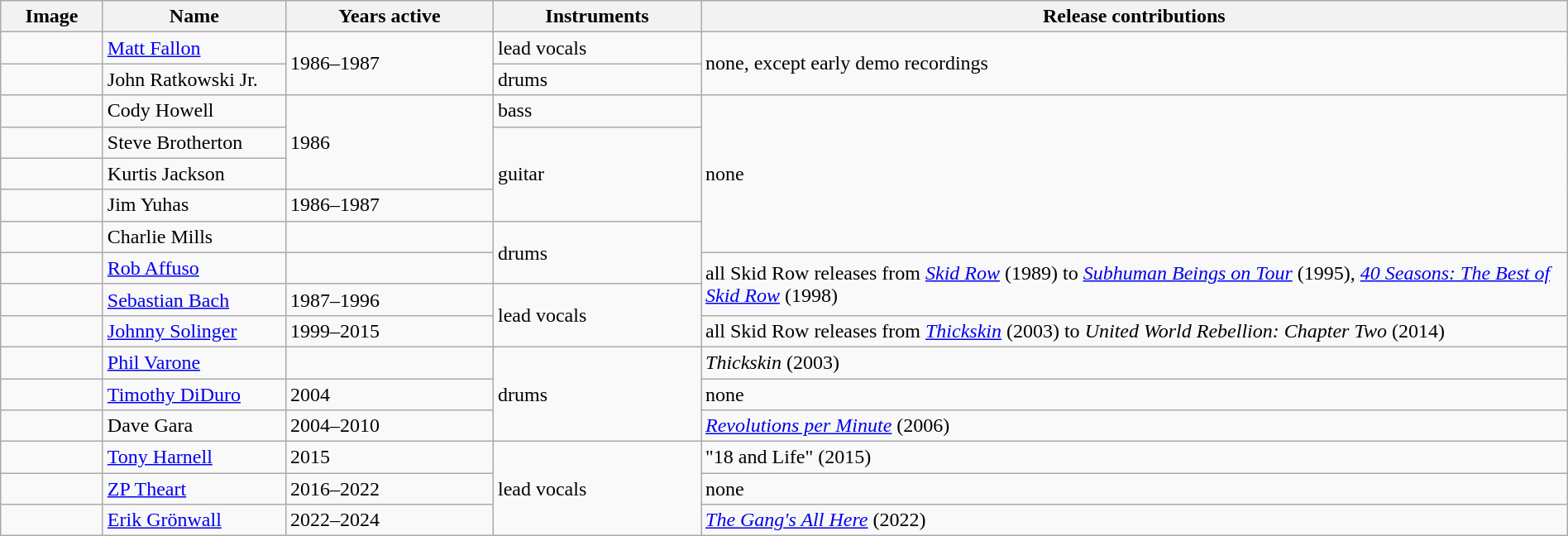<table class="wikitable" border="1" width=100%>
<tr>
<th width="75">Image</th>
<th width="140">Name</th>
<th width="160">Years active</th>
<th width="160">Instruments</th>
<th>Release contributions</th>
</tr>
<tr>
<td></td>
<td><a href='#'>Matt Fallon</a></td>
<td rowspan="2">1986–1987</td>
<td>lead vocals</td>
<td rowspan="2">none, except early demo recordings</td>
</tr>
<tr>
<td></td>
<td>John Ratkowski Jr.</td>
<td>drums</td>
</tr>
<tr>
<td></td>
<td>Cody Howell</td>
<td rowspan="3">1986</td>
<td>bass</td>
<td rowspan="5">none</td>
</tr>
<tr>
<td></td>
<td>Steve Brotherton</td>
<td rowspan="3">guitar</td>
</tr>
<tr>
<td></td>
<td>Kurtis Jackson</td>
</tr>
<tr>
<td></td>
<td>Jim Yuhas</td>
<td>1986–1987</td>
</tr>
<tr>
<td></td>
<td>Charlie Mills</td>
<td></td>
<td rowspan="2">drums</td>
</tr>
<tr>
<td></td>
<td><a href='#'>Rob Affuso</a></td>
<td></td>
<td rowspan="2">all Skid Row releases from <em><a href='#'>Skid Row</a></em> (1989) to <em><a href='#'>Subhuman Beings on Tour</a></em> (1995), <em><a href='#'>40 Seasons: The Best of Skid Row</a></em> (1998)</td>
</tr>
<tr>
<td></td>
<td><a href='#'>Sebastian Bach</a></td>
<td>1987–1996</td>
<td rowspan="2">lead vocals</td>
</tr>
<tr>
<td></td>
<td><a href='#'>Johnny Solinger</a></td>
<td>1999–2015 </td>
<td>all Skid Row releases from <em><a href='#'>Thickskin</a></em> (2003) to <em>United World Rebellion: Chapter Two</em> (2014)</td>
</tr>
<tr>
<td></td>
<td><a href='#'>Phil Varone</a></td>
<td></td>
<td rowspan="3">drums</td>
<td><em>Thickskin</em> (2003)</td>
</tr>
<tr>
<td></td>
<td><a href='#'>Timothy DiDuro</a></td>
<td>2004</td>
<td>none</td>
</tr>
<tr>
<td></td>
<td>Dave Gara</td>
<td>2004–2010</td>
<td><em><a href='#'>Revolutions per Minute</a></em> (2006)</td>
</tr>
<tr>
<td></td>
<td><a href='#'>Tony Harnell</a></td>
<td>2015</td>
<td rowspan="3">lead vocals</td>
<td>"18 and Life" (2015)</td>
</tr>
<tr>
<td></td>
<td><a href='#'>ZP Theart</a></td>
<td>2016–2022</td>
<td>none</td>
</tr>
<tr>
<td></td>
<td><a href='#'>Erik Grönwall</a></td>
<td>2022–2024</td>
<td><em><a href='#'>The Gang's All Here</a></em> (2022)</td>
</tr>
</table>
